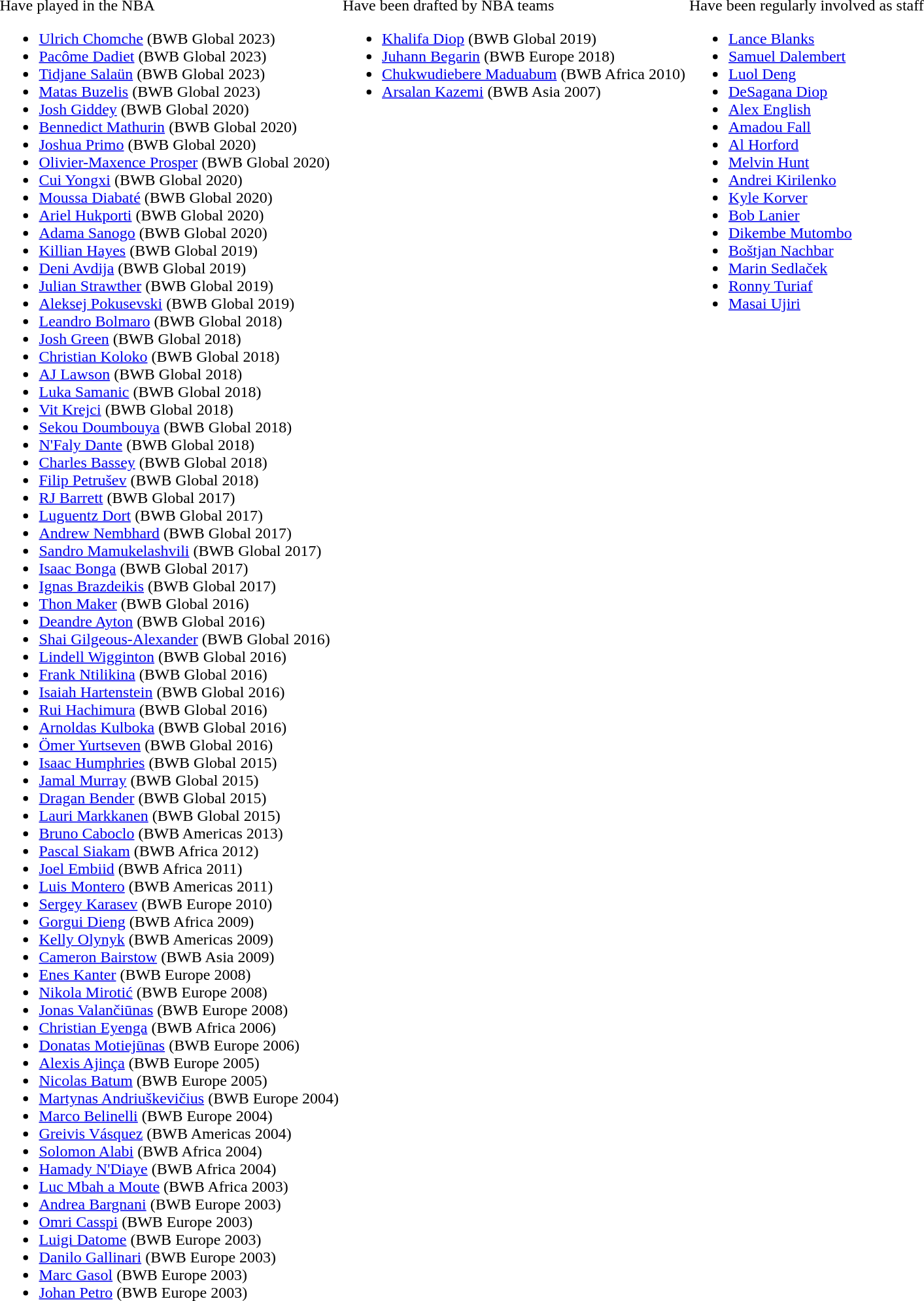<table>
<tr>
<td valign="top">Have played in the NBA<br><ul><li> <a href='#'>Ulrich Chomche</a> (BWB Global 2023)</li><li> <a href='#'>Pacôme Dadiet</a> (BWB Global 2023)</li><li> <a href='#'>Tidjane Salaün</a> (BWB Global 2023)</li><li> <a href='#'>Matas Buzelis</a> (BWB Global 2023)</li><li> <a href='#'>Josh Giddey</a> (BWB Global 2020)</li><li> <a href='#'>Bennedict Mathurin</a> (BWB Global 2020)</li><li> <a href='#'>Joshua Primo</a> (BWB Global 2020)</li><li> <a href='#'>Olivier-Maxence Prosper</a> (BWB Global 2020)</li><li> <a href='#'>Cui Yongxi</a> (BWB Global 2020)</li><li> <a href='#'>Moussa Diabaté</a> (BWB Global 2020)</li><li> <a href='#'>Ariel Hukporti</a> (BWB Global 2020)</li><li> <a href='#'>Adama Sanogo</a> (BWB Global 2020)</li><li> <a href='#'>Killian Hayes</a> (BWB Global 2019)</li><li> <a href='#'>Deni Avdija</a> (BWB Global 2019)</li><li> <a href='#'>Julian Strawther</a> (BWB Global 2019)</li><li> <a href='#'>Aleksej Pokusevski</a> (BWB Global 2019)</li><li> <a href='#'>Leandro Bolmaro</a> (BWB Global 2018)</li><li> <a href='#'>Josh Green</a> (BWB Global 2018)</li><li> <a href='#'>Christian Koloko</a> (BWB Global 2018)</li><li> <a href='#'>AJ Lawson</a> (BWB Global 2018)</li><li> <a href='#'>Luka Samanic</a> (BWB Global 2018)</li><li> <a href='#'>Vit Krejci</a> (BWB Global 2018)</li><li> <a href='#'>Sekou Doumbouya</a> (BWB Global 2018)</li><li> <a href='#'>N'Faly Dante</a> (BWB Global 2018)</li><li> <a href='#'>Charles Bassey</a> (BWB Global 2018)</li><li> <a href='#'>Filip Petrušev</a> (BWB Global 2018)</li><li> <a href='#'>RJ Barrett</a> (BWB Global 2017)</li><li> <a href='#'>Luguentz Dort</a> (BWB Global 2017)</li><li> <a href='#'>Andrew Nembhard</a> (BWB Global 2017)</li><li> <a href='#'>Sandro Mamukelashvili</a> (BWB Global 2017)</li><li> <a href='#'>Isaac Bonga</a> (BWB Global 2017)</li><li> <a href='#'>Ignas Brazdeikis</a> (BWB Global 2017)</li><li> <a href='#'>Thon Maker</a> (BWB Global 2016)</li><li> <a href='#'>Deandre Ayton</a> (BWB Global 2016)</li><li> <a href='#'>Shai Gilgeous-Alexander</a> (BWB Global 2016)</li><li> <a href='#'>Lindell Wigginton</a> (BWB Global 2016)</li><li> <a href='#'>Frank Ntilikina</a> (BWB Global 2016)</li><li> <a href='#'>Isaiah Hartenstein</a> (BWB Global 2016)</li><li> <a href='#'>Rui Hachimura</a> (BWB Global 2016)</li><li> <a href='#'>Arnoldas Kulboka</a> (BWB Global 2016)</li><li> <a href='#'>Ömer Yurtseven</a> (BWB Global 2016)</li><li> <a href='#'>Isaac Humphries</a> (BWB Global 2015)</li><li> <a href='#'>Jamal Murray</a> (BWB Global 2015)</li><li> <a href='#'>Dragan Bender</a> (BWB Global 2015)</li><li> <a href='#'>Lauri Markkanen</a> (BWB Global 2015)</li><li> <a href='#'>Bruno Caboclo</a> (BWB Americas 2013)</li><li> <a href='#'>Pascal Siakam</a> (BWB Africa 2012)</li><li> <a href='#'>Joel Embiid</a> (BWB Africa 2011)</li><li> <a href='#'>Luis Montero</a> (BWB Americas 2011)</li><li> <a href='#'>Sergey Karasev</a> (BWB Europe 2010)</li><li> <a href='#'>Gorgui Dieng</a> (BWB Africa 2009)</li><li> <a href='#'>Kelly Olynyk</a> (BWB Americas 2009)</li><li> <a href='#'>Cameron Bairstow</a> (BWB Asia 2009)</li><li> <a href='#'>Enes Kanter</a> (BWB Europe 2008)</li><li> <a href='#'>Nikola Mirotić</a> (BWB Europe 2008)</li><li> <a href='#'>Jonas Valančiūnas</a> (BWB Europe 2008)</li><li> <a href='#'>Christian Eyenga</a> (BWB Africa 2006)</li><li> <a href='#'>Donatas Motiejūnas</a> (BWB Europe 2006)</li><li> <a href='#'>Alexis Ajinça</a> (BWB Europe 2005)</li><li> <a href='#'>Nicolas Batum</a> (BWB Europe 2005)</li><li> <a href='#'>Martynas Andriuškevičius</a> (BWB Europe 2004)</li><li> <a href='#'>Marco Belinelli</a> (BWB Europe 2004)</li><li> <a href='#'>Greivis Vásquez</a> (BWB Americas 2004)</li><li> <a href='#'>Solomon Alabi</a> (BWB Africa 2004)</li><li> <a href='#'>Hamady N'Diaye</a> (BWB Africa 2004)</li><li> <a href='#'>Luc Mbah a Moute</a> (BWB Africa 2003)</li><li> <a href='#'>Andrea Bargnani</a> (BWB Europe 2003)</li><li> <a href='#'>Omri Casspi</a> (BWB Europe 2003)</li><li> <a href='#'>Luigi Datome</a> (BWB Europe 2003)</li><li> <a href='#'>Danilo Gallinari</a> (BWB Europe 2003)</li><li> <a href='#'>Marc Gasol</a> (BWB Europe 2003)</li><li> <a href='#'>Johan Petro</a> (BWB Europe 2003)</li></ul></td>
<td valign="top">Have been drafted by NBA teams<br><ul><li> <a href='#'>Khalifa Diop</a> (BWB Global 2019)</li><li> <a href='#'>Juhann Begarin</a> (BWB Europe 2018)</li><li> <a href='#'>Chukwudiebere Maduabum</a> (BWB Africa 2010)</li><li> <a href='#'>Arsalan Kazemi</a> (BWB Asia 2007)</li></ul></td>
<td valign="top">Have been regularly involved as staff<br><ul><li> <a href='#'>Lance Blanks</a></li><li> <a href='#'>Samuel Dalembert</a></li><li> <a href='#'>Luol Deng</a></li><li> <a href='#'>DeSagana Diop</a></li><li> <a href='#'>Alex English</a></li><li> <a href='#'>Amadou Fall</a></li><li> <a href='#'>Al Horford</a></li><li> <a href='#'>Melvin Hunt</a></li><li> <a href='#'>Andrei Kirilenko</a></li><li> <a href='#'>Kyle Korver</a></li><li> <a href='#'>Bob Lanier</a></li><li> <a href='#'>Dikembe Mutombo</a></li><li> <a href='#'>Boštjan Nachbar</a></li><li> <a href='#'>Marin Sedlaček</a></li><li> <a href='#'>Ronny Turiaf</a></li><li> <a href='#'>Masai Ujiri</a></li></ul></td>
</tr>
</table>
